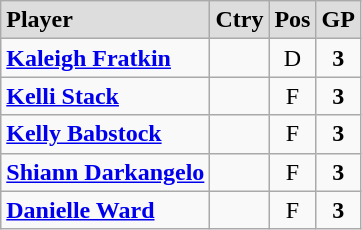<table class="wikitable">
<tr align="center" style="font-weight:bold; background-color:#dddddd;" |>
<td align="left">Player</td>
<td>Ctry</td>
<td>Pos</td>
<td>GP</td>
</tr>
<tr align="center">
<td align="left"><strong><a href='#'>Kaleigh Fratkin</a></strong></td>
<td></td>
<td>D</td>
<td><strong>3</strong></td>
</tr>
<tr align="center">
<td align="left"><strong><a href='#'>Kelli Stack</a></strong></td>
<td></td>
<td>F</td>
<td><strong>3</strong></td>
</tr>
<tr align="center">
<td align="left"><strong><a href='#'>Kelly Babstock</a></strong></td>
<td></td>
<td>F</td>
<td><strong>3</strong></td>
</tr>
<tr align="center">
<td align="left"><strong><a href='#'>Shiann Darkangelo</a></strong></td>
<td></td>
<td>F</td>
<td><strong>3</strong></td>
</tr>
<tr align="center">
<td align="left"><strong><a href='#'>Danielle Ward</a></strong></td>
<td></td>
<td>F</td>
<td><strong>3</strong></td>
</tr>
</table>
